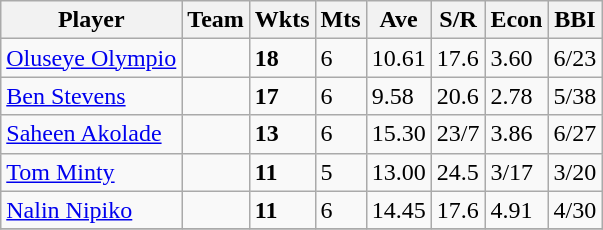<table class="wikitable">
<tr>
<th>Player</th>
<th>Team</th>
<th>Wkts</th>
<th>Mts</th>
<th>Ave</th>
<th>S/R</th>
<th>Econ</th>
<th>BBI</th>
</tr>
<tr>
<td><a href='#'>Oluseye Olympio</a></td>
<td></td>
<td><strong>18</strong></td>
<td>6</td>
<td>10.61</td>
<td>17.6</td>
<td>3.60</td>
<td>6/23</td>
</tr>
<tr>
<td><a href='#'>Ben Stevens</a></td>
<td></td>
<td><strong>17</strong></td>
<td>6</td>
<td>9.58</td>
<td>20.6</td>
<td>2.78</td>
<td>5/38</td>
</tr>
<tr>
<td><a href='#'>Saheen Akolade</a></td>
<td></td>
<td><strong>13</strong></td>
<td>6</td>
<td>15.30</td>
<td>23/7</td>
<td>3.86</td>
<td>6/27</td>
</tr>
<tr>
<td><a href='#'>Tom Minty</a></td>
<td></td>
<td><strong>11</strong></td>
<td>5</td>
<td>13.00</td>
<td>24.5</td>
<td>3/17</td>
<td>3/20</td>
</tr>
<tr>
<td><a href='#'>Nalin Nipiko</a></td>
<td></td>
<td><strong>11</strong></td>
<td>6</td>
<td>14.45</td>
<td>17.6</td>
<td>4.91</td>
<td>4/30</td>
</tr>
<tr>
</tr>
</table>
